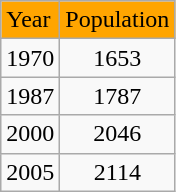<table class="wikitable">
<tr bgcolor="orange">
<td>Year</td>
<td>Population</td>
</tr>
<tr>
<td>1970</td>
<td align=center>1653</td>
</tr>
<tr>
<td>1987</td>
<td align=center>1787</td>
</tr>
<tr>
<td>2000</td>
<td align=center>2046</td>
</tr>
<tr>
<td>2005</td>
<td align=center>2114</td>
</tr>
</table>
